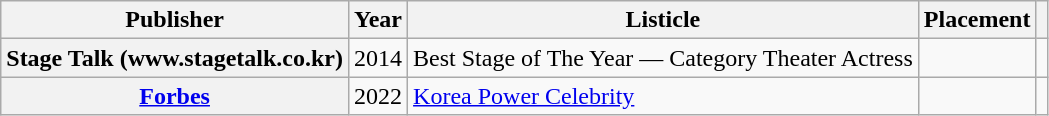<table class="wikitable plainrowheaders sortable" style="margin-right: 0;">
<tr>
<th scope="col">Publisher</th>
<th scope="col">Year</th>
<th scope="col">Listicle</th>
<th scope="col">Placement</th>
<th scope="col" class="unsortable"></th>
</tr>
<tr>
<th scope="row">Stage Talk (www.stagetalk.co.kr)</th>
<td style="text-align:center;">2014</td>
<td>Best Stage of The Year — Category Theater Actress</td>
<td></td>
<td style="text-align:center;"></td>
</tr>
<tr>
<th scope="row"><a href='#'>Forbes</a></th>
<td style="text-align:center;">2022</td>
<td><a href='#'>Korea Power Celebrity</a></td>
<td></td>
<td style="text-align:center;"></td>
</tr>
</table>
